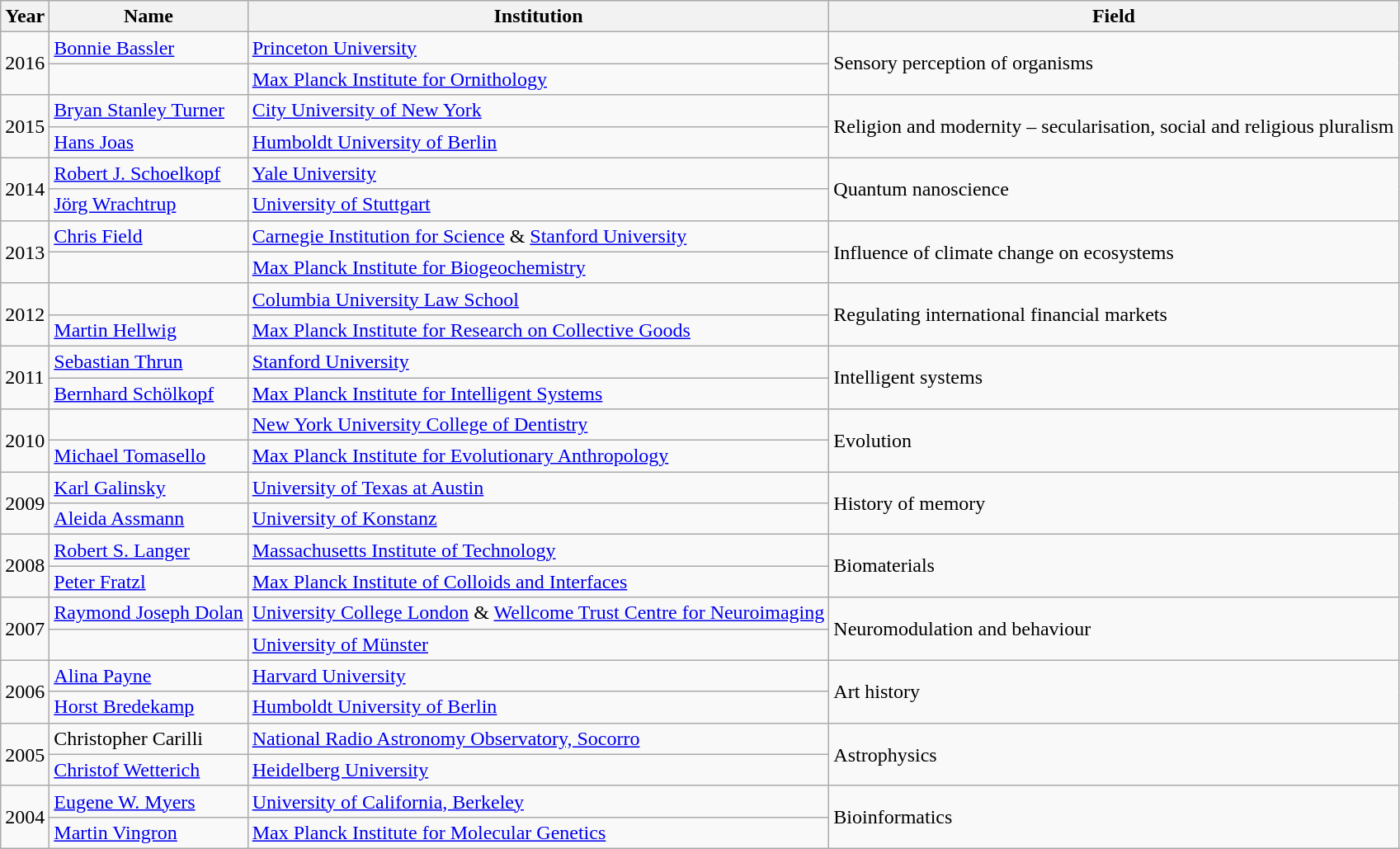<table class="wikitable">
<tr>
<th>Year</th>
<th>Name</th>
<th>Institution</th>
<th>Field</th>
</tr>
<tr>
<td rowspan="2">2016</td>
<td><a href='#'>Bonnie Bassler</a></td>
<td><a href='#'>Princeton University</a></td>
<td rowspan="2">Sensory perception of organisms</td>
</tr>
<tr>
<td></td>
<td><a href='#'>Max Planck Institute for Ornithology</a></td>
</tr>
<tr>
<td rowspan="2">2015</td>
<td><a href='#'>Bryan Stanley Turner</a></td>
<td><a href='#'>City University of New York</a></td>
<td rowspan="2">Religion and modernity – secularisation, social and religious pluralism</td>
</tr>
<tr>
<td><a href='#'>Hans Joas</a></td>
<td><a href='#'>Humboldt University of Berlin</a></td>
</tr>
<tr>
<td rowspan="2">2014</td>
<td><a href='#'>Robert J. Schoelkopf</a></td>
<td><a href='#'>Yale University</a></td>
<td rowspan="2">Quantum nanoscience</td>
</tr>
<tr>
<td><a href='#'>Jörg Wrachtrup</a></td>
<td><a href='#'>University of Stuttgart</a></td>
</tr>
<tr>
<td rowspan="2">2013</td>
<td><a href='#'>Chris Field</a></td>
<td><a href='#'>Carnegie Institution for Science</a> & <a href='#'>Stanford University</a></td>
<td rowspan="2">Influence of climate change on ecosystems</td>
</tr>
<tr>
<td></td>
<td><a href='#'>Max Planck Institute for Biogeochemistry</a></td>
</tr>
<tr>
<td rowspan="2">2012</td>
<td></td>
<td><a href='#'>Columbia University Law School</a></td>
<td rowspan="2">Regulating international financial markets</td>
</tr>
<tr>
<td><a href='#'>Martin Hellwig</a></td>
<td><a href='#'>Max Planck Institute for Research on Collective Goods</a></td>
</tr>
<tr>
<td rowspan="2">2011</td>
<td><a href='#'>Sebastian Thrun</a></td>
<td><a href='#'>Stanford University</a></td>
<td rowspan="2">Intelligent systems</td>
</tr>
<tr>
<td><a href='#'>Bernhard Schölkopf</a></td>
<td><a href='#'>Max Planck Institute for Intelligent Systems</a></td>
</tr>
<tr>
<td rowspan="2">2010</td>
<td></td>
<td><a href='#'>New York University College of Dentistry</a></td>
<td rowspan="2">Evolution</td>
</tr>
<tr>
<td><a href='#'>Michael Tomasello</a></td>
<td><a href='#'>Max Planck Institute for Evolutionary Anthropology</a></td>
</tr>
<tr>
<td rowspan="2">2009</td>
<td><a href='#'>Karl Galinsky</a></td>
<td><a href='#'>University of Texas at Austin</a></td>
<td rowspan="2">History of memory</td>
</tr>
<tr>
<td><a href='#'>Aleida Assmann</a></td>
<td><a href='#'>University of Konstanz</a></td>
</tr>
<tr>
<td rowspan="2">2008</td>
<td><a href='#'>Robert S. Langer</a></td>
<td><a href='#'>Massachusetts Institute of Technology</a></td>
<td rowspan="2">Biomaterials</td>
</tr>
<tr>
<td><a href='#'>Peter Fratzl</a></td>
<td><a href='#'>Max Planck Institute of Colloids and Interfaces</a></td>
</tr>
<tr>
<td rowspan="2">2007</td>
<td><a href='#'>Raymond Joseph Dolan</a></td>
<td><a href='#'>University College London</a> & <a href='#'>Wellcome Trust Centre for Neuroimaging</a></td>
<td rowspan="2">Neuromodulation and behaviour</td>
</tr>
<tr>
<td></td>
<td><a href='#'>University of Münster</a></td>
</tr>
<tr>
<td rowspan="2">2006</td>
<td><a href='#'>Alina Payne</a></td>
<td><a href='#'>Harvard University</a></td>
<td rowspan="2">Art history</td>
</tr>
<tr>
<td><a href='#'>Horst Bredekamp</a></td>
<td><a href='#'>Humboldt University of Berlin</a></td>
</tr>
<tr>
<td rowspan="2">2005</td>
<td>Christopher Carilli</td>
<td><a href='#'>National Radio Astronomy Observatory, Socorro</a></td>
<td rowspan="2">Astrophysics</td>
</tr>
<tr>
<td><a href='#'>Christof Wetterich</a></td>
<td><a href='#'>Heidelberg University</a></td>
</tr>
<tr>
<td rowspan="2">2004</td>
<td><a href='#'>Eugene W. Myers</a></td>
<td><a href='#'>University of California, Berkeley</a></td>
<td rowspan="2">Bioinformatics</td>
</tr>
<tr>
<td><a href='#'>Martin Vingron</a></td>
<td><a href='#'>Max Planck Institute for Molecular Genetics</a></td>
</tr>
</table>
